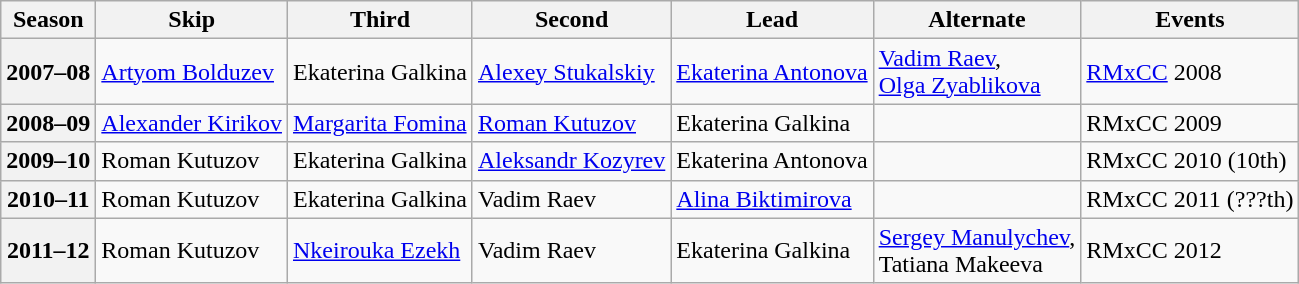<table class="wikitable">
<tr>
<th scope="col">Season</th>
<th scope="col">Skip</th>
<th scope="col">Third</th>
<th scope="col">Second</th>
<th scope="col">Lead</th>
<th scope="col">Alternate</th>
<th scope="col">Events</th>
</tr>
<tr>
<th scope="row">2007–08</th>
<td><a href='#'>Artyom Bolduzev</a></td>
<td>Ekaterina Galkina</td>
<td><a href='#'>Alexey Stukalskiy</a></td>
<td><a href='#'>Ekaterina Antonova</a></td>
<td><a href='#'>Vadim Raev</a>,<br><a href='#'>Olga Zyablikova</a></td>
<td><a href='#'>RMxCC</a> 2008 </td>
</tr>
<tr>
<th scope="row">2008–09</th>
<td><a href='#'>Alexander Kirikov</a></td>
<td><a href='#'>Margarita Fomina</a></td>
<td><a href='#'>Roman Kutuzov</a></td>
<td>Ekaterina Galkina</td>
<td></td>
<td>RMxCC 2009 </td>
</tr>
<tr>
<th scope="row">2009–10</th>
<td>Roman Kutuzov</td>
<td>Ekaterina Galkina</td>
<td><a href='#'>Aleksandr Kozyrev</a></td>
<td>Ekaterina Antonova</td>
<td></td>
<td>RMxCC 2010 (10th)</td>
</tr>
<tr>
<th scope="row">2010–11</th>
<td>Roman Kutuzov</td>
<td>Ekaterina Galkina</td>
<td>Vadim Raev</td>
<td><a href='#'>Alina Biktimirova</a></td>
<td></td>
<td>RMxCC 2011 (???th)</td>
</tr>
<tr>
<th scope="row">2011–12</th>
<td>Roman Kutuzov</td>
<td><a href='#'>Nkeirouka Ezekh</a></td>
<td>Vadim Raev</td>
<td>Ekaterina Galkina</td>
<td><a href='#'>Sergey Manulychev</a>,<br>Tatiana Makeeva</td>
<td>RMxCC 2012 </td>
</tr>
</table>
